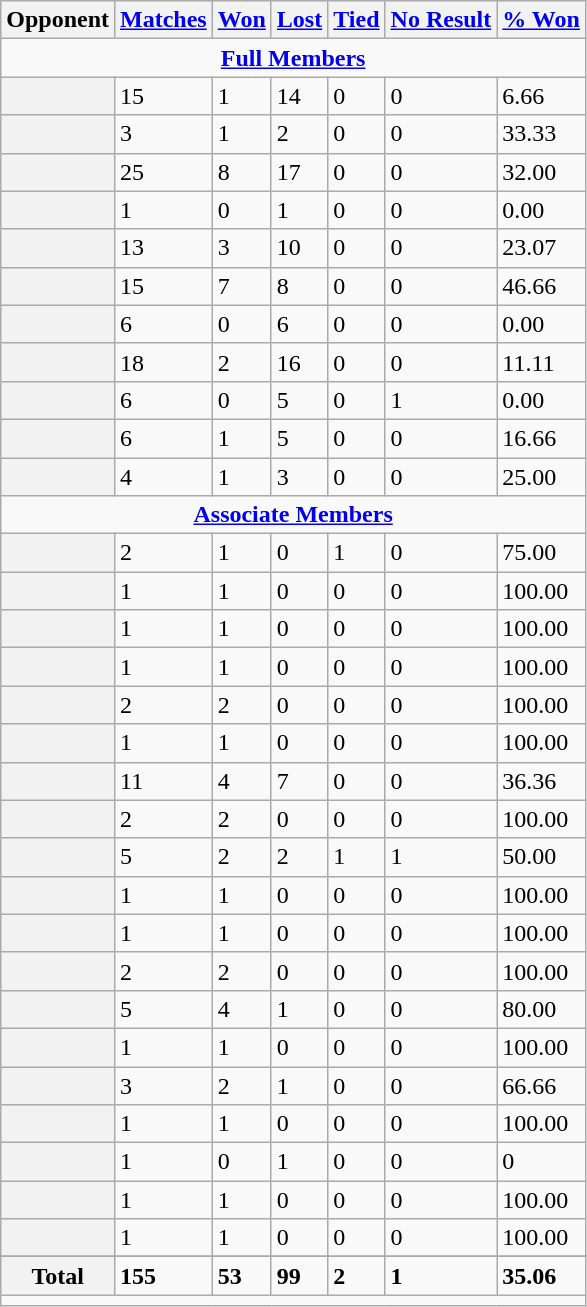<table class="wikitable plainrowheaders sortable">
<tr>
<th scope="col">Opponent</th>
<th scope="col"><a href='#'>Matches</a></th>
<th scope="col"><a href='#'>Won</a></th>
<th scope="col"><a href='#'>Lost</a></th>
<th scope="col"><a href='#'>Tied</a></th>
<th scope="col"><a href='#'>No Result</a></th>
<th scope="col"><a href='#'>% Won</a></th>
</tr>
<tr>
<td style="text-align: center;" colspan="9"><strong><a href='#'>Full Members</a></strong></td>
</tr>
<tr>
<th scope=row></th>
<td>15</td>
<td>1</td>
<td>14</td>
<td>0</td>
<td>0</td>
<td>6.66</td>
</tr>
<tr>
<th scope=row></th>
<td>3</td>
<td>1</td>
<td>2</td>
<td>0</td>
<td>0</td>
<td>33.33</td>
</tr>
<tr>
<th scope=row></th>
<td>25</td>
<td>8</td>
<td>17</td>
<td>0</td>
<td>0</td>
<td>32.00</td>
</tr>
<tr>
<th scope=row></th>
<td>1</td>
<td>0</td>
<td>1</td>
<td>0</td>
<td>0</td>
<td>0.00</td>
</tr>
<tr>
<th scope=row></th>
<td>13</td>
<td>3</td>
<td>10</td>
<td>0</td>
<td>0</td>
<td>23.07</td>
</tr>
<tr>
<th scope=row></th>
<td>15</td>
<td>7</td>
<td>8</td>
<td>0</td>
<td>0</td>
<td>46.66</td>
</tr>
<tr>
<th scope=row></th>
<td>6</td>
<td>0</td>
<td>6</td>
<td>0</td>
<td>0</td>
<td>0.00</td>
</tr>
<tr>
<th scope=row></th>
<td>18</td>
<td>2</td>
<td>16</td>
<td>0</td>
<td>0</td>
<td>11.11</td>
</tr>
<tr>
<th scope=row></th>
<td>6</td>
<td>0</td>
<td>5</td>
<td>0</td>
<td>1</td>
<td>0.00</td>
</tr>
<tr>
<th scope=row></th>
<td>6</td>
<td>1</td>
<td>5</td>
<td>0</td>
<td>0</td>
<td>16.66</td>
</tr>
<tr>
<th scope=row></th>
<td>4</td>
<td>1</td>
<td>3</td>
<td>0</td>
<td>0</td>
<td>25.00</td>
</tr>
<tr>
<td colspan="10" style="text-align: center;"><strong><a href='#'>Associate Members</a></strong></td>
</tr>
<tr>
<th scope=row></th>
<td>2</td>
<td>1</td>
<td>0</td>
<td>1</td>
<td>0</td>
<td>75.00</td>
</tr>
<tr>
<th scope=row></th>
<td>1</td>
<td>1</td>
<td>0</td>
<td>0</td>
<td>0</td>
<td>100.00</td>
</tr>
<tr>
<th scope=row></th>
<td>1</td>
<td>1</td>
<td>0</td>
<td>0</td>
<td>0</td>
<td>100.00</td>
</tr>
<tr>
<th scope=row></th>
<td>1</td>
<td>1</td>
<td>0</td>
<td>0</td>
<td>0</td>
<td>100.00</td>
</tr>
<tr>
<th scope=row></th>
<td>2</td>
<td>2</td>
<td>0</td>
<td>0</td>
<td>0</td>
<td>100.00</td>
</tr>
<tr>
<th scope=row></th>
<td>1</td>
<td>1</td>
<td>0</td>
<td>0</td>
<td>0</td>
<td>100.00</td>
</tr>
<tr>
<th scope=row></th>
<td>11</td>
<td>4</td>
<td>7</td>
<td>0</td>
<td>0</td>
<td>36.36</td>
</tr>
<tr>
<th scope=row></th>
<td>2</td>
<td>2</td>
<td>0</td>
<td>0</td>
<td>0</td>
<td>100.00</td>
</tr>
<tr>
<th scope=row></th>
<td>5</td>
<td>2</td>
<td>2</td>
<td>1</td>
<td>1</td>
<td>50.00</td>
</tr>
<tr>
<th scope=row></th>
<td>1</td>
<td>1</td>
<td>0</td>
<td>0</td>
<td>0</td>
<td>100.00</td>
</tr>
<tr>
<th scope=row></th>
<td>1</td>
<td>1</td>
<td>0</td>
<td>0</td>
<td>0</td>
<td>100.00</td>
</tr>
<tr>
<th scope=row></th>
<td>2</td>
<td>2</td>
<td>0</td>
<td>0</td>
<td>0</td>
<td>100.00</td>
</tr>
<tr>
<th scope=row></th>
<td>5</td>
<td>4</td>
<td>1</td>
<td>0</td>
<td>0</td>
<td>80.00</td>
</tr>
<tr>
<th scope=row></th>
<td>1</td>
<td>1</td>
<td>0</td>
<td>0</td>
<td>0</td>
<td>100.00</td>
</tr>
<tr>
<th scope=row></th>
<td>3</td>
<td>2</td>
<td>1</td>
<td>0</td>
<td>0</td>
<td>66.66</td>
</tr>
<tr>
<th scope=row></th>
<td>1</td>
<td>1</td>
<td>0</td>
<td>0</td>
<td>0</td>
<td>100.00</td>
</tr>
<tr>
<th scope=row></th>
<td>1</td>
<td>0</td>
<td>1</td>
<td>0</td>
<td>0</td>
<td>0</td>
</tr>
<tr>
<th scope=row></th>
<td>1</td>
<td>1</td>
<td>0</td>
<td>0</td>
<td>0</td>
<td>100.00</td>
</tr>
<tr>
<th scope=row></th>
<td>1</td>
<td>1</td>
<td>0</td>
<td>0</td>
<td>0</td>
<td>100.00</td>
</tr>
<tr>
</tr>
<tr class="sortbottom">
<th scope="row" style="text-align:center">Total</th>
<td><strong>155</strong></td>
<td><strong>53</strong></td>
<td><strong>99</strong></td>
<td><strong>2</strong></td>
<td><strong>1</strong></td>
<td><strong>35.06</strong></td>
</tr>
<tr>
<td colspan=10></td>
</tr>
</table>
